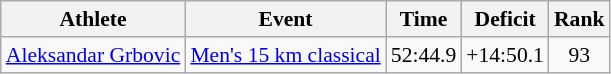<table class="wikitable" style="font-size:90%">
<tr>
<th>Athlete</th>
<th>Event</th>
<th>Time</th>
<th>Deficit</th>
<th>Rank</th>
</tr>
<tr align=center>
<td align=left><a href='#'>Aleksandar Grbovic</a></td>
<td align=left><a href='#'>Men's 15 km classical</a></td>
<td>52:44.9</td>
<td>+14:50.1</td>
<td>93</td>
</tr>
</table>
